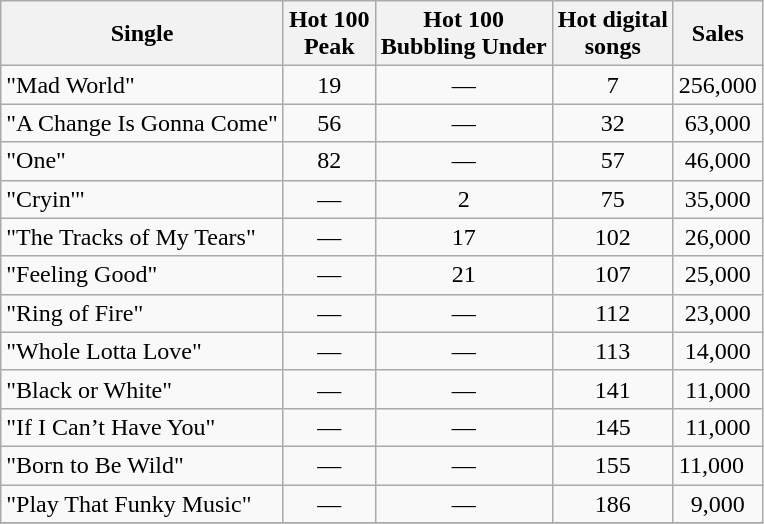<table class="wikitable">
<tr>
<th>Single</th>
<th>Hot 100<br>Peak</th>
<th>Hot 100<br>Bubbling Under</th>
<th>Hot digital<br>songs</th>
<th>Sales</th>
</tr>
<tr>
<td>"Mad World"</td>
<td align="center">19</td>
<td align="center">—</td>
<td align="center">7</td>
<td align="center">256,000</td>
</tr>
<tr>
<td>"A Change Is Gonna Come"</td>
<td align="center">56</td>
<td align="center">—</td>
<td align="center">32</td>
<td align="center">63,000</td>
</tr>
<tr>
<td>"One"</td>
<td align="center">82</td>
<td align="center">—</td>
<td align="center">57</td>
<td align="center">46,000</td>
</tr>
<tr>
<td>"Cryin'"</td>
<td align="center">—</td>
<td align="center">2</td>
<td align="center">75</td>
<td align="center">35,000 </td>
</tr>
<tr>
<td>"The Tracks of My Tears"</td>
<td align="center">—</td>
<td align="center">17</td>
<td align="center">102</td>
<td align="center">26,000 </td>
</tr>
<tr>
<td>"Feeling Good"</td>
<td align="center">—</td>
<td align="center">21</td>
<td align="center">107</td>
<td align="center">25,000 </td>
</tr>
<tr>
<td>"Ring of Fire"</td>
<td align="center">—</td>
<td align="center">—</td>
<td align="center">112</td>
<td align="center">23,000 </td>
</tr>
<tr>
<td>"Whole Lotta Love"</td>
<td align="center">—</td>
<td align="center">—</td>
<td align="center">113</td>
<td align="center">14,000</td>
</tr>
<tr>
<td>"Black or White"</td>
<td align="center">—</td>
<td align="center">—</td>
<td align="center">141</td>
<td align="center">11,000 </td>
</tr>
<tr>
<td>"If I Can’t Have You"</td>
<td align="center">—</td>
<td align="center">—</td>
<td align="center">145</td>
<td align="center">11,000 </td>
</tr>
<tr>
<td>"Born to Be Wild"</td>
<td align="center">—</td>
<td align="center">—</td>
<td align="center">155</td>
<td>11,000 </td>
</tr>
<tr>
<td>"Play That Funky Music"</td>
<td align="center">—</td>
<td align="center">—</td>
<td align="center">186</td>
<td align="center">9,000 </td>
</tr>
<tr>
</tr>
</table>
